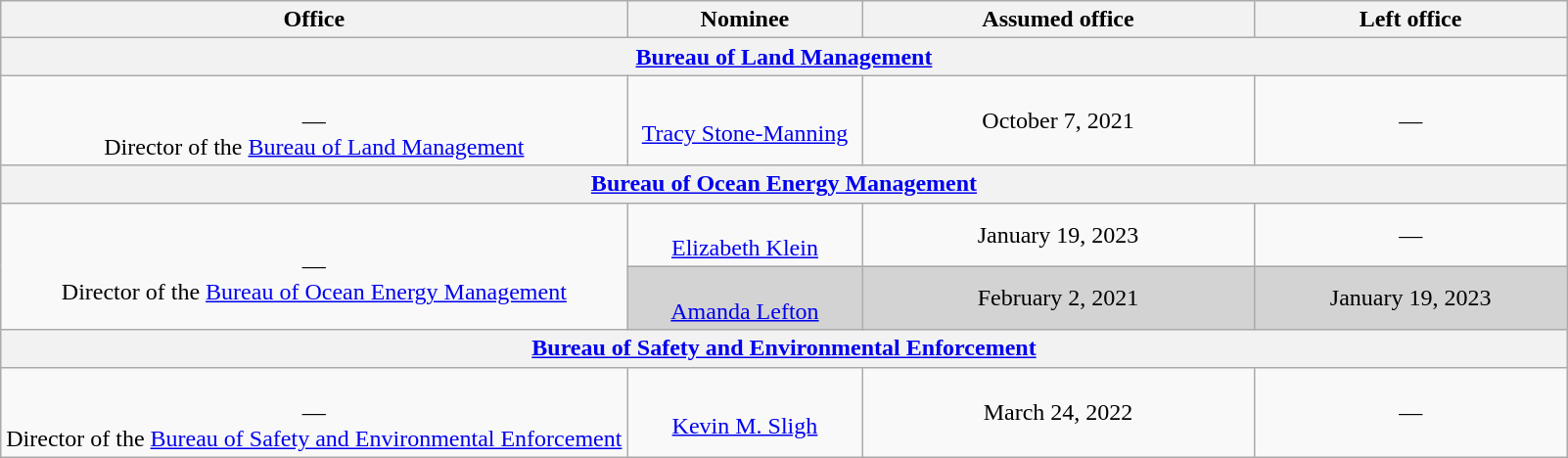<table class="wikitable sortable" style="text-align:center">
<tr>
<th style="width:40%;">Office</th>
<th style="width:15%;">Nominee</th>
<th style="width:25%;" data-sort-type="date">Assumed office</th>
<th style="width:20%;" data-sort-type="date">Left office</th>
</tr>
<tr>
<th colspan=4><a href='#'>Bureau of Land Management</a></th>
</tr>
<tr>
<td><br>—<br>Director of the <a href='#'>Bureau of Land Management</a></td>
<td><br><a href='#'>Tracy Stone-Manning</a></td>
<td>October 7, 2021<br></td>
<td>—</td>
</tr>
<tr>
<th colspan=4><a href='#'>Bureau of Ocean Energy Management</a></th>
</tr>
<tr>
<td rowspan=2><br>—<br>Director of the <a href='#'>Bureau of Ocean Energy Management</a></td>
<td><br><a href='#'>Elizabeth Klein</a></td>
<td>January 19, 2023</td>
<td>—</td>
</tr>
<tr style="background:lightgray;">
<td><br><a href='#'>Amanda Lefton</a></td>
<td>February 2, 2021</td>
<td>January 19, 2023</td>
</tr>
<tr>
<th colspan=4><a href='#'>Bureau of Safety and Environmental Enforcement</a></th>
</tr>
<tr>
<td><br>—<br>Director of the <a href='#'>Bureau of Safety and Environmental Enforcement</a></td>
<td><br><a href='#'>Kevin M. Sligh</a></td>
<td>March 24, 2022</td>
<td>—</td>
</tr>
</table>
